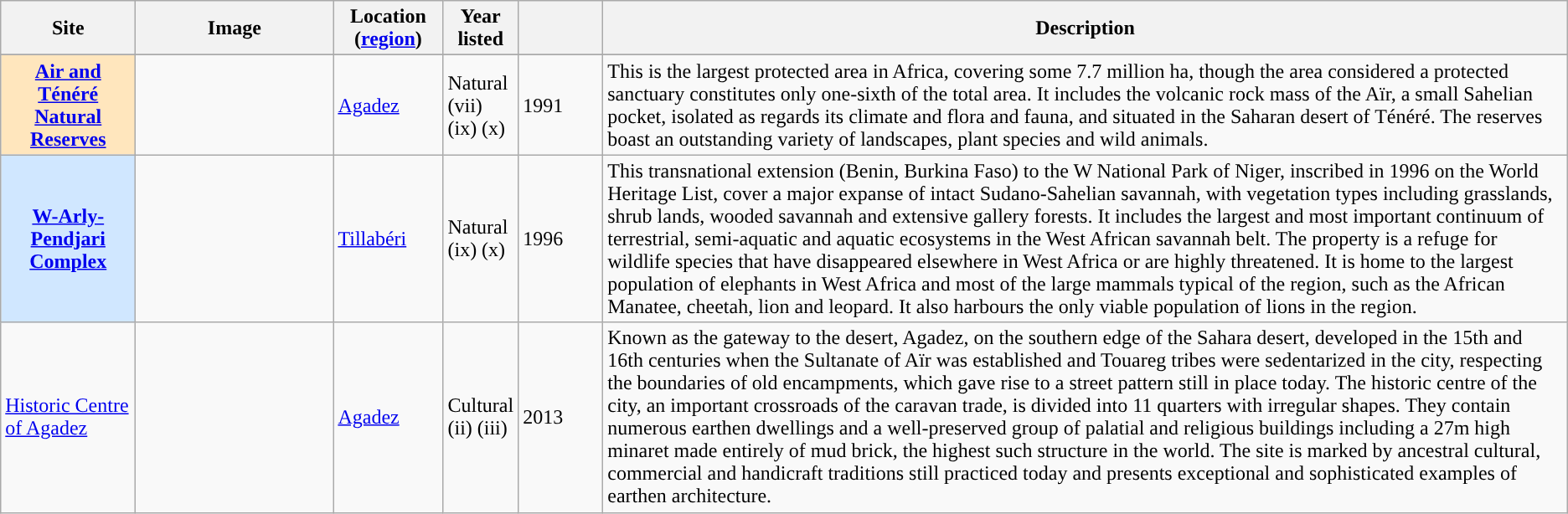<table class="wikitable sortable plainrowheaders">
<tr>
<th style="width:100px;" scope="col">Site</th>
<th class="unsortable"  style="width:150px;" scope="col">Image</th>
<th style="width:80px;" scope="col">Location (<a href='#'>region</a>)</th>
<th style="width:50px;" scope="col">Year listed</th>
<th style="width:60px;" scope="col" data-sort-type="number"></th>
<th scope="col" class="unsortable">Description</th>
</tr>
<tr>
</tr>
<tr>
<th scope="row" style="background:#ffe6bd;"><a href='#'>Air and Ténéré Natural Reserves</a></th>
<td></td>
<td><a href='#'>Agadez</a></td>
<td>Natural (vii) (ix) (x)</td>
<td>1991</td>
<td>This is the largest protected area in Africa, covering some 7.7 million ha, though the area considered a protected sanctuary constitutes only one-sixth of the total area. It includes the volcanic rock mass of the Aïr, a small Sahelian pocket, isolated as regards its climate and flora and fauna, and situated in the Saharan desert of Ténéré. The reserves boast an outstanding variety of landscapes, plant species and wild animals.</td>
</tr>
<tr>
<th scope="row" style="background:#D0E7FF"><a href='#'>W-Arly-Pendjari Complex</a></th>
<td></td>
<td><a href='#'>Tillabéri</a></td>
<td>Natural (ix) (x)</td>
<td>1996</td>
<td>This transnational extension (Benin, Burkina Faso) to the W National Park of Niger, inscribed in 1996 on the World Heritage List, cover a major expanse of intact Sudano-Sahelian savannah, with vegetation types including grasslands, shrub lands, wooded savannah and extensive gallery forests. It includes the largest and most important continuum of terrestrial, semi-aquatic and aquatic ecosystems in the West African savannah belt. The property is a refuge for wildlife species that have disappeared elsewhere in West Africa or are highly threatened. It is home to the largest population of elephants in West Africa and most of the large mammals typical of the region, such as the African Manatee, cheetah, lion and leopard. It also harbours the only viable population of lions in the region.</td>
</tr>
<tr>
<td><a href='#'>Historic Centre of Agadez</a></td>
<td></td>
<td><a href='#'>Agadez</a></td>
<td>Cultural (ii) (iii)</td>
<td>2013</td>
<td>Known as the gateway to the desert, Agadez, on the southern edge of the Sahara desert, developed in the 15th and 16th centuries when the Sultanate of Aïr was established  and Touareg tribes were sedentarized in the city, respecting the boundaries of old encampments, which gave rise to a street pattern still in place today. The historic centre of the city, an important crossroads of the caravan trade, is divided into 11 quarters with irregular shapes. They contain numerous earthen dwellings and a well-preserved group of palatial and religious buildings including a 27m high  minaret made entirely of mud brick, the highest such structure in the world.  The site is marked by ancestral cultural, commercial and handicraft traditions still practiced today and presents exceptional and sophisticated examples of earthen architecture.</td>
</tr>
</table>
